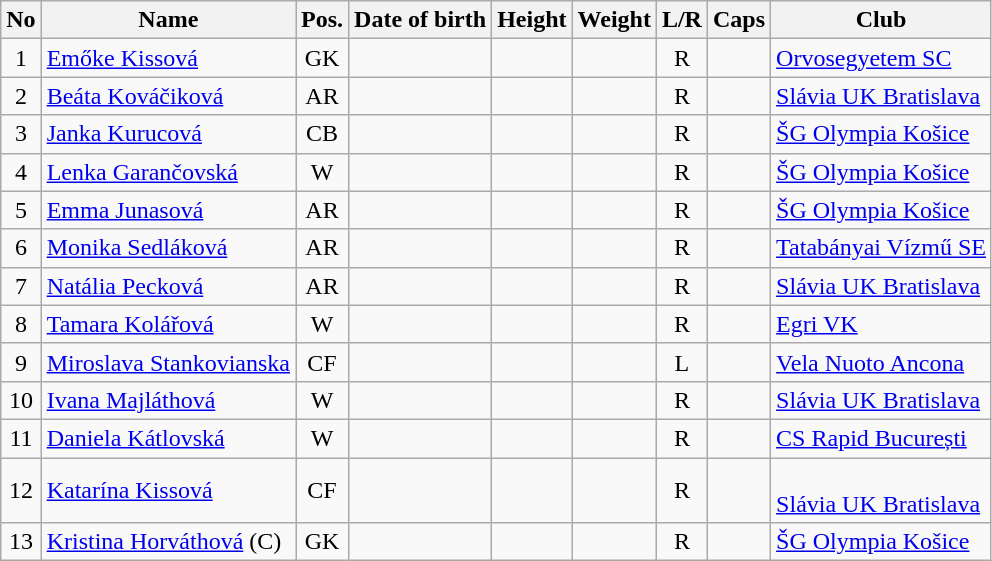<table class="wikitable sortable" text-align:center;">
<tr>
<th>No</th>
<th>Name</th>
<th>Pos.</th>
<th>Date of birth</th>
<th>Height</th>
<th>Weight</th>
<th>L/R</th>
<th>Caps</th>
<th>Club</th>
</tr>
<tr>
<td style="text-align:center;">1</td>
<td style="text-align:left;"><a href='#'>Emőke Kissová</a></td>
<td style="text-align:center;">GK</td>
<td style="text-align:left;"></td>
<td></td>
<td></td>
<td style="text-align:center;">R</td>
<td style="text-align:center;"></td>
<td style="text-align:left;"> <a href='#'>Orvosegyetem SC</a></td>
</tr>
<tr>
<td style="text-align:center;">2</td>
<td style="text-align:left;"><a href='#'>Beáta Kováčiková</a></td>
<td style="text-align:center;">AR</td>
<td style="text-align:left;"></td>
<td></td>
<td></td>
<td style="text-align:center;">R</td>
<td style="text-align:center;"></td>
<td style="text-align:left;"> <a href='#'>Slávia UK Bratislava</a></td>
</tr>
<tr>
<td style="text-align:center;">3</td>
<td style="text-align:left;"><a href='#'>Janka Kurucová</a></td>
<td style="text-align:center;">CB</td>
<td style="text-align:left;"></td>
<td></td>
<td></td>
<td style="text-align:center;">R</td>
<td style="text-align:center;"></td>
<td style="text-align:left;"> <a href='#'>ŠG Olympia Košice</a></td>
</tr>
<tr>
<td style="text-align:center;">4</td>
<td style="text-align:left;"><a href='#'>Lenka Garančovská</a></td>
<td style="text-align:center;">W</td>
<td style="text-align:left;"></td>
<td></td>
<td></td>
<td style="text-align:center;">R</td>
<td style="text-align:center;"></td>
<td style="text-align:left;"> <a href='#'>ŠG Olympia Košice</a></td>
</tr>
<tr>
<td style="text-align:center;">5</td>
<td style="text-align:left;"><a href='#'>Emma Junasová</a></td>
<td style="text-align:center;">AR</td>
<td style="text-align:left;"></td>
<td></td>
<td></td>
<td style="text-align:center;">R</td>
<td style="text-align:center;"></td>
<td style="text-align:left;"> <a href='#'>ŠG Olympia Košice</a></td>
</tr>
<tr>
<td style="text-align:center;">6</td>
<td style="text-align:left;"><a href='#'>Monika Sedláková</a></td>
<td style="text-align:center;">AR</td>
<td style="text-align:left;"></td>
<td></td>
<td></td>
<td style="text-align:center;">R</td>
<td style="text-align:center;"></td>
<td style="text-align:left;"> <a href='#'>Tatabányai Vízmű SE</a></td>
</tr>
<tr>
<td style="text-align:center;">7</td>
<td style="text-align:left;"><a href='#'>Natália Pecková</a></td>
<td style="text-align:center;">AR</td>
<td style="text-align:left;"></td>
<td></td>
<td></td>
<td style="text-align:center;">R</td>
<td style="text-align:center;"></td>
<td style="text-align:left;"> <a href='#'>Slávia UK Bratislava</a></td>
</tr>
<tr>
<td style="text-align:center;">8</td>
<td style="text-align:left;"><a href='#'>Tamara Kolářová</a></td>
<td style="text-align:center;">W</td>
<td style="text-align:left;"></td>
<td></td>
<td></td>
<td style="text-align:center;">R</td>
<td style="text-align:center;"></td>
<td style="text-align:left;"> <a href='#'>Egri VK</a></td>
</tr>
<tr>
<td style="text-align:center;">9</td>
<td style="text-align:left;"><a href='#'>Miroslava Stankovianska</a></td>
<td style="text-align:center;">CF</td>
<td style="text-align:left;"></td>
<td></td>
<td></td>
<td style="text-align:center;">L</td>
<td style="text-align:center;"></td>
<td style="text-align:left;"> <a href='#'>Vela Nuoto Ancona</a></td>
</tr>
<tr>
<td style="text-align:center;">10</td>
<td style="text-align:left;"><a href='#'>Ivana Majláthová</a></td>
<td style="text-align:center;">W</td>
<td style="text-align:left;"></td>
<td></td>
<td></td>
<td style="text-align:center;">R</td>
<td style="text-align:center;"></td>
<td style="text-align:left;"> <a href='#'>Slávia UK Bratislava</a></td>
</tr>
<tr>
<td style="text-align:center;">11</td>
<td style="text-align:left;"><a href='#'>Daniela Kátlovská</a></td>
<td style="text-align:center;">W</td>
<td style="text-align:left;"></td>
<td></td>
<td></td>
<td style="text-align:center;">R</td>
<td style="text-align:center;"></td>
<td style="text-align:left;"> <a href='#'>CS Rapid București</a></td>
</tr>
<tr>
<td style="text-align:center;">12</td>
<td style="text-align:left;"><a href='#'>Katarína Kissová</a></td>
<td style="text-align:center;">CF</td>
<td style="text-align:left;"></td>
<td></td>
<td></td>
<td style="text-align:center;">R</td>
<td style="text-align:center;"></td>
<td style="text-align:left;"><br><a href='#'>Slávia UK Bratislava</a></td>
</tr>
<tr>
<td style="text-align:center;">13</td>
<td style="text-align:left;"><a href='#'>Kristina Horváthová</a> (C)</td>
<td style="text-align:center;">GK</td>
<td style="text-align:left;"></td>
<td></td>
<td></td>
<td style="text-align:center;">R</td>
<td style="text-align:center;"></td>
<td style="text-align:left;"> <a href='#'>ŠG Olympia Košice</a></td>
</tr>
</table>
